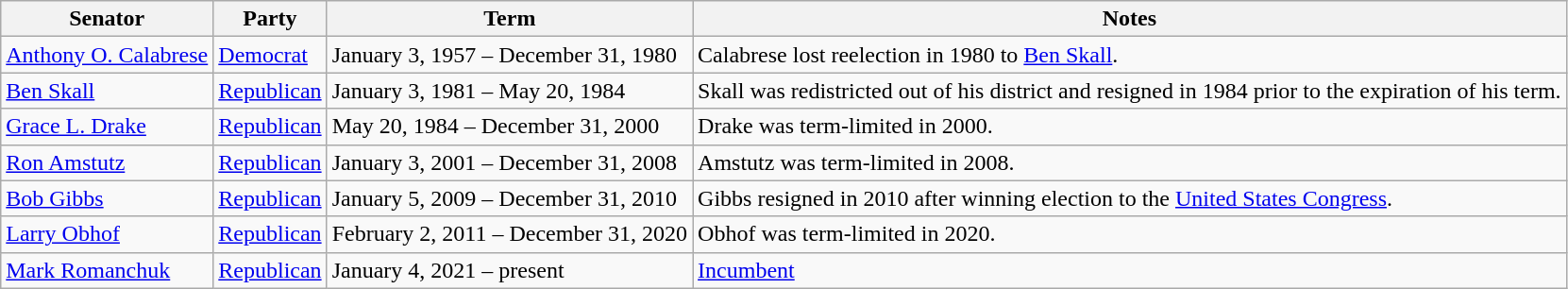<table class=wikitable>
<tr valign=bottom>
<th>Senator</th>
<th>Party</th>
<th>Term</th>
<th>Notes</th>
</tr>
<tr>
<td><a href='#'>Anthony O. Calabrese</a></td>
<td><a href='#'>Democrat</a></td>
<td>January 3, 1957 – December 31, 1980</td>
<td>Calabrese lost reelection in 1980 to <a href='#'>Ben Skall</a>.</td>
</tr>
<tr>
<td><a href='#'>Ben Skall</a></td>
<td><a href='#'>Republican</a></td>
<td>January 3, 1981 – May 20, 1984</td>
<td>Skall was redistricted out of his district and resigned in 1984 prior to the expiration of his term.</td>
</tr>
<tr>
<td><a href='#'>Grace L. Drake</a></td>
<td><a href='#'>Republican</a></td>
<td>May 20, 1984 – December 31, 2000</td>
<td>Drake was term-limited in 2000.</td>
</tr>
<tr>
<td><a href='#'>Ron Amstutz</a></td>
<td><a href='#'>Republican</a></td>
<td>January 3, 2001 – December 31, 2008</td>
<td>Amstutz was term-limited in 2008.</td>
</tr>
<tr>
<td><a href='#'>Bob Gibbs</a></td>
<td><a href='#'>Republican</a></td>
<td>January 5, 2009 – December 31, 2010</td>
<td>Gibbs resigned in 2010 after winning election to the <a href='#'>United States Congress</a>.</td>
</tr>
<tr>
<td><a href='#'>Larry Obhof</a></td>
<td><a href='#'>Republican</a></td>
<td>February 2, 2011 – December 31, 2020</td>
<td>Obhof was term-limited in 2020.</td>
</tr>
<tr>
<td><a href='#'>Mark Romanchuk</a></td>
<td><a href='#'>Republican</a></td>
<td>January 4, 2021 – present</td>
<td><a href='#'>Incumbent</a></td>
</tr>
</table>
